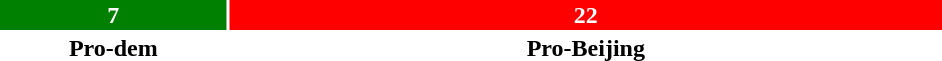<table style="width:50%; text-align:center;">
<tr style="color:white;">
<td style="background:green; width:24.14%;"><strong>7</strong></td>
<td style="background:red; width:75.86%;"><strong>22</strong></td>
</tr>
<tr>
<td><span><strong>Pro-dem</strong></span></td>
<td><span><strong>Pro-Beijing</strong></span></td>
</tr>
</table>
